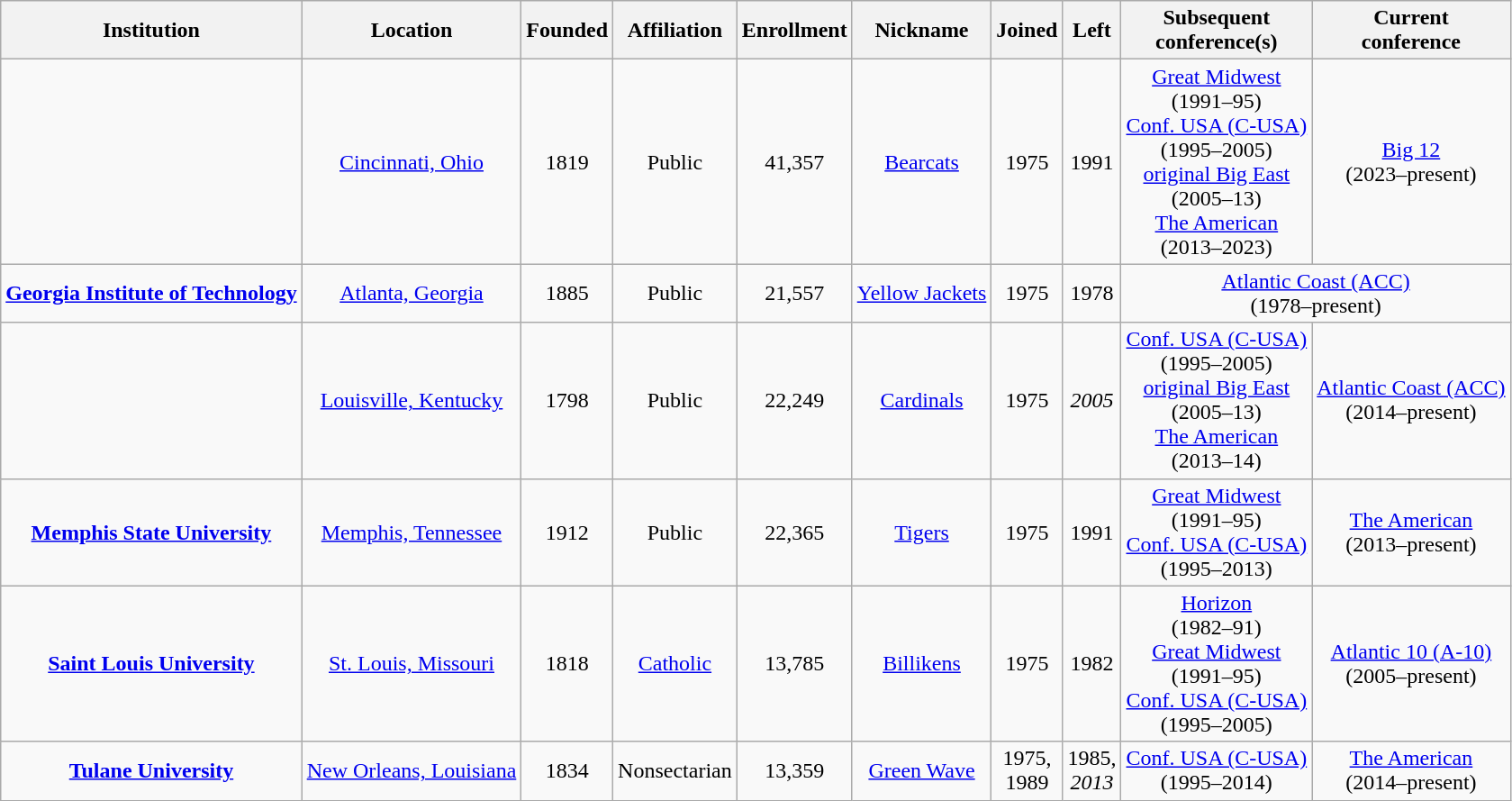<table class="wikitable sortable"  style="text-align: center;">
<tr>
<th>Institution</th>
<th>Location</th>
<th>Founded</th>
<th>Affiliation</th>
<th>Enrollment</th>
<th>Nickname</th>
<th>Joined</th>
<th>Left</th>
<th>Subsequent<br>conference(s)</th>
<th>Current<br>conference</th>
</tr>
<tr>
<td></td>
<td><a href='#'>Cincinnati, Ohio</a></td>
<td>1819</td>
<td>Public</td>
<td>41,357</td>
<td><a href='#'>Bearcats</a></td>
<td>1975</td>
<td>1991</td>
<td><a href='#'>Great Midwest</a><br>(1991–95)<br><a href='#'>Conf. USA (C-USA)</a><br>(1995–2005)<br><a href='#'>original Big East</a><br>(2005–13)<br><a href='#'>The American</a><br>(2013–2023)</td>
<td><a href='#'>Big 12</a><br>(2023–present)</td>
</tr>
<tr>
<td><strong><a href='#'>Georgia Institute of Technology</a></strong></td>
<td><a href='#'>Atlanta, Georgia</a></td>
<td>1885</td>
<td>Public</td>
<td>21,557</td>
<td><a href='#'>Yellow Jackets</a></td>
<td>1975</td>
<td>1978</td>
<td colspan="2"><a href='#'>Atlantic Coast (ACC)</a><br>(1978–present)</td>
</tr>
<tr>
<td></td>
<td><a href='#'>Louisville, Kentucky</a></td>
<td>1798</td>
<td>Public</td>
<td>22,249</td>
<td><a href='#'>Cardinals</a></td>
<td>1975</td>
<td><em>2005</em></td>
<td><a href='#'>Conf. USA (C-USA)</a><br>(1995–2005)<br><a href='#'>original Big East</a><br>(2005–13)<br><a href='#'>The American</a><br>(2013–14)</td>
<td><a href='#'>Atlantic Coast (ACC)</a><br>(2014–present)</td>
</tr>
<tr>
<td><strong><a href='#'>Memphis State University</a></strong></td>
<td><a href='#'>Memphis, Tennessee</a></td>
<td>1912</td>
<td>Public</td>
<td>22,365</td>
<td><a href='#'>Tigers</a></td>
<td>1975</td>
<td>1991</td>
<td><a href='#'>Great Midwest</a><br>(1991–95)<br><a href='#'>Conf. USA (C-USA)</a><br>(1995–2013)</td>
<td><a href='#'>The American</a><br>(2013–present)</td>
</tr>
<tr>
<td><strong><a href='#'>Saint Louis University</a></strong></td>
<td><a href='#'>St. Louis, Missouri</a></td>
<td>1818</td>
<td><a href='#'>Catholic</a><br></td>
<td>13,785</td>
<td><a href='#'>Billikens</a></td>
<td>1975</td>
<td>1982</td>
<td><a href='#'>Horizon</a><br>(1982–91)<br><a href='#'>Great Midwest</a><br>(1991–95)<br><a href='#'>Conf. USA (C-USA)</a><br>(1995–2005)</td>
<td><a href='#'>Atlantic 10 (A-10)</a><br>(2005–present)</td>
</tr>
<tr>
<td><strong><a href='#'>Tulane University</a></strong></td>
<td><a href='#'>New Orleans, Louisiana</a></td>
<td>1834</td>
<td>Nonsectarian</td>
<td>13,359</td>
<td><a href='#'>Green Wave</a></td>
<td>1975,<br>1989</td>
<td>1985,<br><em>2013</em></td>
<td><a href='#'>Conf. USA (C-USA)</a><br>(1995–2014)</td>
<td><a href='#'>The American</a><br>(2014–present)</td>
</tr>
</table>
